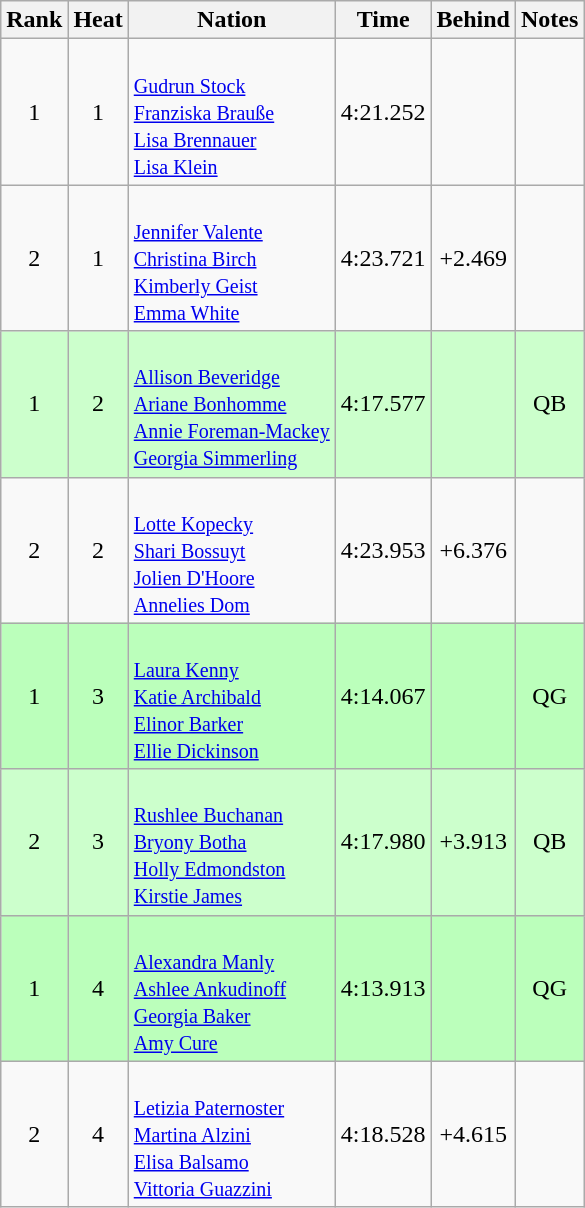<table class="wikitable sortable" style="text-align:center">
<tr>
<th>Rank</th>
<th>Heat</th>
<th>Nation</th>
<th>Time</th>
<th>Behind</th>
<th>Notes</th>
</tr>
<tr>
<td>1</td>
<td>1</td>
<td align=left><br><small><a href='#'>Gudrun Stock</a><br><a href='#'>Franziska Brauße</a><br><a href='#'>Lisa Brennauer</a><br><a href='#'>Lisa Klein</a></small></td>
<td>4:21.252</td>
<td></td>
<td></td>
</tr>
<tr>
<td>2</td>
<td>1</td>
<td align=left><br><small><a href='#'>Jennifer Valente</a><br><a href='#'>Christina Birch</a><br><a href='#'>Kimberly Geist</a><br><a href='#'>Emma White</a></small></td>
<td>4:23.721</td>
<td>+2.469</td>
<td></td>
</tr>
<tr bgcolor=ccffcc>
<td>1</td>
<td>2</td>
<td align=left><br><small><a href='#'>Allison Beveridge</a><br><a href='#'>Ariane Bonhomme</a><br><a href='#'>Annie Foreman-Mackey</a><br><a href='#'>Georgia Simmerling</a></small></td>
<td>4:17.577</td>
<td></td>
<td>QB</td>
</tr>
<tr>
<td>2</td>
<td>2</td>
<td align=left><br><small><a href='#'>Lotte Kopecky</a><br><a href='#'>Shari Bossuyt</a><br><a href='#'>Jolien D'Hoore</a><br><a href='#'>Annelies Dom</a></small></td>
<td>4:23.953</td>
<td>+6.376</td>
<td></td>
</tr>
<tr bgcolor=bbffbb>
<td>1</td>
<td>3</td>
<td align=left><br><small><a href='#'>Laura Kenny</a><br><a href='#'>Katie Archibald</a><br><a href='#'>Elinor Barker</a><br><a href='#'>Ellie Dickinson</a></small></td>
<td>4:14.067</td>
<td></td>
<td>QG</td>
</tr>
<tr bgcolor=ccffcc>
<td>2</td>
<td>3</td>
<td align=left><br><small><a href='#'>Rushlee Buchanan</a><br><a href='#'>Bryony Botha</a><br><a href='#'>Holly Edmondston</a><br><a href='#'>Kirstie James</a> </small></td>
<td>4:17.980</td>
<td>+3.913</td>
<td>QB</td>
</tr>
<tr bgcolor=bbffbb>
<td>1</td>
<td>4</td>
<td align=left><br><small><a href='#'>Alexandra Manly</a><br><a href='#'>Ashlee Ankudinoff</a><br><a href='#'>Georgia Baker</a><br><a href='#'>Amy Cure</a> </small></td>
<td>4:13.913</td>
<td></td>
<td>QG</td>
</tr>
<tr>
<td>2</td>
<td>4</td>
<td align=left><br><small><a href='#'>Letizia Paternoster</a><br><a href='#'>Martina Alzini</a><br><a href='#'>Elisa Balsamo</a><br><a href='#'>Vittoria Guazzini</a> </small></td>
<td>4:18.528</td>
<td>+4.615</td>
<td></td>
</tr>
</table>
